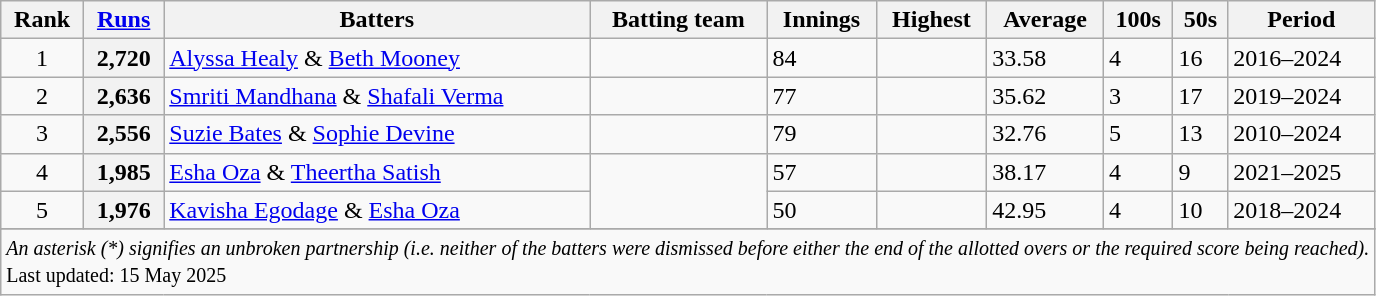<table class="wikitable sortable">
<tr>
<th>Rank</th>
<th><a href='#'>Runs</a></th>
<th>Batters</th>
<th>Batting team</th>
<th>Innings</th>
<th>Highest</th>
<th>Average</th>
<th>100s</th>
<th>50s</th>
<th>Period</th>
</tr>
<tr>
<td align=center>1</td>
<th scope="row">2,720</th>
<td><a href='#'>Alyssa Healy</a> & <a href='#'>Beth Mooney</a> </td>
<td></td>
<td>84</td>
<td></td>
<td>33.58</td>
<td>4</td>
<td>16</td>
<td>2016–2024</td>
</tr>
<tr>
<td align=center>2</td>
<th scope="row">2,636</th>
<td><a href='#'>Smriti Mandhana</a> & <a href='#'>Shafali Verma</a> </td>
<td></td>
<td>77</td>
<td></td>
<td>35.62</td>
<td>3</td>
<td>17</td>
<td>2019–2024</td>
</tr>
<tr>
<td align=center>3</td>
<th scope-"row">2,556</th>
<td><a href='#'>Suzie Bates</a> & <a href='#'>Sophie Devine</a> </td>
<td></td>
<td>79</td>
<td></td>
<td>32.76</td>
<td>5</td>
<td>13</td>
<td>2010–2024</td>
</tr>
<tr>
<td align=center>4</td>
<th scope="row">1,985</th>
<td><a href='#'>Esha Oza</a> & <a href='#'>Theertha Satish</a> </td>
<td rowspan=2></td>
<td>57</td>
<td></td>
<td>38.17</td>
<td>4</td>
<td>9</td>
<td>2021–2025</td>
</tr>
<tr>
<td align=center>5</td>
<th scope="row">1,976</th>
<td><a href='#'>Kavisha Egodage</a> & <a href='#'>Esha Oza</a> </td>
<td>50</td>
<td></td>
<td>42.95</td>
<td>4</td>
<td>10</td>
<td>2018–2024</td>
</tr>
<tr>
</tr>
<tr class="sortbottom">
<td scope="row" colspan="10" style="text-align:left;"><small><em>An asterisk (*) signifies an unbroken partnership (i.e. neither of the batters were dismissed before either the end of the allotted overs or the required score being reached).</em></small><br><small>Last updated: 15 May 2025</small></td>
</tr>
</table>
